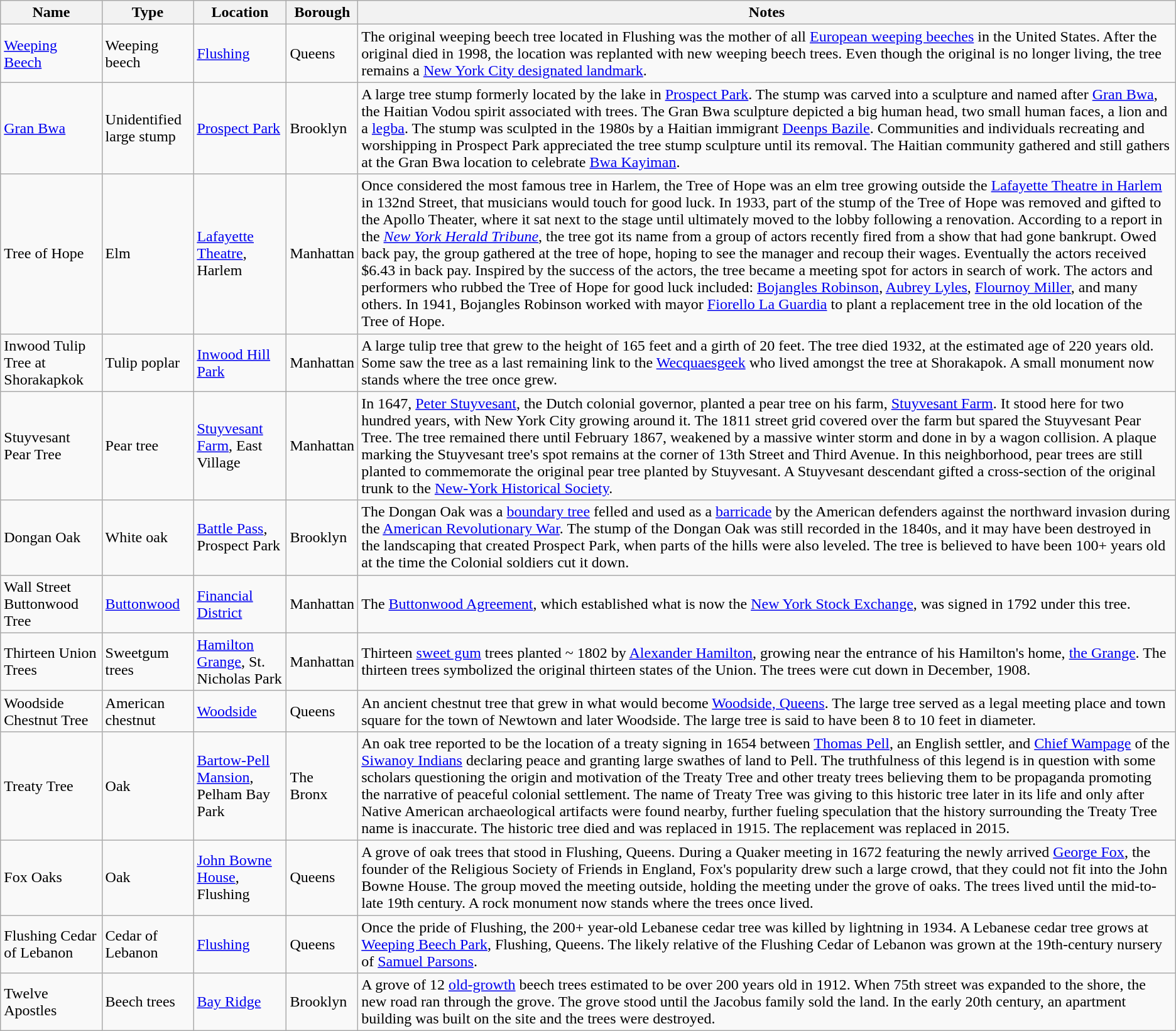<table class="wikitable">
<tr>
<th>Name</th>
<th>Type</th>
<th>Location</th>
<th>Borough</th>
<th>Notes</th>
</tr>
<tr>
<td><a href='#'>Weeping Beech</a></td>
<td>Weeping beech</td>
<td><a href='#'>Flushing</a></td>
<td>Queens</td>
<td>The original weeping beech tree located in Flushing was the mother of all <a href='#'>European weeping beeches</a> in the United States. After the original died in 1998, the location was replanted with new weeping beech trees. Even though the original is no longer living, the tree remains a <a href='#'>New York City designated landmark</a>.</td>
</tr>
<tr>
<td><a href='#'>Gran Bwa</a></td>
<td>Unidentified large stump</td>
<td><a href='#'>Prospect Park</a></td>
<td>Brooklyn</td>
<td>A large tree stump formerly located by the lake in <a href='#'>Prospect Park</a>. The stump was carved into a sculpture and named after <a href='#'>Gran Bwa</a>, the Haitian Vodou spirit associated with trees. The Gran Bwa sculpture depicted a big human head, two small human faces, a lion and a <a href='#'>legba</a>. The stump was sculpted in the 1980s by a Haitian immigrant <a href='#'>Deenps Bazile</a>. Communities and individuals recreating and worshipping in Prospect Park appreciated the tree stump sculpture until its removal. The Haitian community gathered and still gathers at the Gran Bwa location to celebrate <a href='#'>Bwa Kayiman</a>.</td>
</tr>
<tr>
<td>Tree of Hope</td>
<td>Elm</td>
<td><a href='#'>Lafayette Theatre</a>, Harlem</td>
<td>Manhattan</td>
<td>Once considered the most famous tree in Harlem, the Tree of Hope was an elm tree growing outside the <a href='#'>Lafayette Theatre in Harlem</a> in 132nd Street, that musicians would touch for good luck. In 1933, part of the stump of the Tree of Hope was removed and gifted to the Apollo Theater, where it sat next to the stage until ultimately moved to the lobby following a renovation. According to a report in the <em><a href='#'>New York Herald Tribune</a></em>, the tree got its name from a group of actors recently fired from a show that had gone bankrupt. Owed back pay, the group gathered at the tree of hope, hoping to see the manager and recoup their wages. Eventually the actors received $6.43 in back pay. Inspired by the success of the actors, the tree became a meeting spot for actors in search of work. The actors and performers who rubbed the Tree of Hope for good luck included: <a href='#'>Bojangles Robinson</a>, <a href='#'>Aubrey Lyles</a>, <a href='#'>Flournoy Miller</a>, and many others. In 1941, Bojangles Robinson worked with mayor <a href='#'>Fiorello La Guardia</a> to plant a replacement tree in the old location of the Tree of Hope.</td>
</tr>
<tr>
<td>Inwood Tulip Tree at Shorakapkok</td>
<td>Tulip poplar</td>
<td><a href='#'>Inwood Hill Park</a></td>
<td>Manhattan</td>
<td>A large tulip tree that grew to the height of 165 feet and a girth of 20 feet. The tree died 1932, at the estimated age of 220 years old. Some saw the tree as a last remaining link to the <a href='#'>Wecquaesgeek</a> who lived amongst the tree at Shorakapok. A small monument now stands where the tree once grew.</td>
</tr>
<tr>
<td>Stuyvesant Pear Tree</td>
<td>Pear tree</td>
<td><a href='#'>Stuyvesant Farm</a>, East Village</td>
<td>Manhattan</td>
<td>In 1647, <a href='#'>Peter Stuyvesant</a>, the Dutch colonial governor, planted a pear tree on his farm, <a href='#'>Stuyvesant Farm</a>. It stood here for two hundred years, with New York City growing around it. The 1811 street grid covered over the farm but spared the Stuyvesant Pear Tree. The tree remained there until February 1867, weakened by a massive winter storm and done in by a wagon collision. A plaque marking the Stuyvesant tree's spot remains at the corner of 13th Street and Third Avenue. In this neighborhood, pear trees are still planted to commemorate the original pear tree planted by Stuyvesant. A Stuyvesant descendant gifted a cross-section of the original trunk to the <a href='#'>New-York Historical Society</a>.</td>
</tr>
<tr>
<td>Dongan Oak</td>
<td>White oak</td>
<td><a href='#'>Battle Pass</a>, Prospect Park</td>
<td>Brooklyn</td>
<td>The Dongan Oak was a <a href='#'>boundary tree</a> felled and used as a <a href='#'>barricade</a> by the American defenders against the northward invasion during the <a href='#'>American Revolutionary War</a>. The stump of the Dongan Oak was still recorded in the 1840s, and it may have been destroyed in the landscaping that created Prospect Park, when parts of the hills were also leveled. The tree is believed to have been 100+ years old at the time the Colonial soldiers cut it down.</td>
</tr>
<tr>
<td>Wall Street Buttonwood Tree</td>
<td><a href='#'>Buttonwood</a></td>
<td><a href='#'>Financial District</a></td>
<td>Manhattan</td>
<td>The <a href='#'>Buttonwood Agreement</a>, which established what is now the <a href='#'>New York Stock Exchange</a>, was signed in 1792 under this tree.</td>
</tr>
<tr>
<td>Thirteen Union Trees</td>
<td>Sweetgum trees</td>
<td><a href='#'>Hamilton Grange</a>, St. Nicholas Park</td>
<td>Manhattan</td>
<td>Thirteen <a href='#'>sweet gum</a> trees planted ~ 1802 by <a href='#'>Alexander Hamilton</a>, growing near the entrance of his Hamilton's home, <a href='#'>the Grange</a>. The thirteen trees symbolized the original thirteen states of the Union. The trees were cut down in December, 1908.</td>
</tr>
<tr>
<td>Woodside Chestnut Tree</td>
<td>American chestnut</td>
<td><a href='#'>Woodside</a></td>
<td>Queens</td>
<td>An ancient chestnut tree that grew in what would become <a href='#'>Woodside, Queens</a>. The large tree served as a legal meeting place and town square for the town of Newtown and later Woodside. The large tree is said to have been 8 to 10 feet in diameter.</td>
</tr>
<tr>
<td>Treaty Tree</td>
<td>Oak</td>
<td><a href='#'>Bartow-Pell Mansion</a>, Pelham Bay Park</td>
<td>The Bronx</td>
<td>An oak tree reported to be the location of a treaty signing in 1654 between <a href='#'>Thomas Pell</a>, an English settler, and <a href='#'>Chief Wampage</a> of the <a href='#'>Siwanoy Indians</a> declaring peace and granting large swathes of land to Pell. The truthfulness of this legend is in question with some scholars questioning the origin and motivation of the Treaty Tree and other treaty trees believing them to be propaganda promoting the narrative of peaceful colonial settlement. The name of Treaty Tree was giving to this historic tree later in its life and only after Native American archaeological artifacts were found nearby, further fueling speculation that the history surrounding the Treaty Tree name is inaccurate. The historic tree died and was replaced in 1915. The replacement was replaced in 2015.</td>
</tr>
<tr>
<td>Fox Oaks</td>
<td>Oak</td>
<td><a href='#'>John Bowne House</a>, Flushing</td>
<td>Queens</td>
<td>A grove of oak trees that stood in Flushing, Queens. During a Quaker meeting in 1672 featuring the newly arrived <a href='#'>George Fox</a>, the founder of the Religious Society of Friends in England, Fox's popularity drew such a large crowd, that they could not fit into the John Bowne House. The group moved the meeting outside, holding the meeting under the grove of oaks. The trees lived until the mid-to-late 19th century. A rock monument now stands where the trees once lived.</td>
</tr>
<tr>
<td>Flushing Cedar of Lebanon</td>
<td>Cedar of Lebanon</td>
<td><a href='#'>Flushing</a></td>
<td>Queens</td>
<td>Once the pride of Flushing, the 200+ year-old Lebanese cedar tree was killed by lightning in 1934. A Lebanese cedar tree grows at <a href='#'>Weeping Beech Park</a>, Flushing, Queens. The likely relative of the Flushing Cedar of Lebanon was grown at the 19th-century nursery of <a href='#'>Samuel Parsons</a>.</td>
</tr>
<tr>
<td>Twelve Apostles</td>
<td>Beech trees</td>
<td><a href='#'>Bay Ridge</a></td>
<td>Brooklyn</td>
<td>A grove of 12 <a href='#'>old-growth</a> beech trees estimated to be over 200 years old in 1912. When 75th street was expanded to the shore, the new road ran through the grove. The grove stood until the Jacobus family sold the land. In the early 20th century, an apartment building was built on the site and the trees were destroyed.</td>
</tr>
</table>
